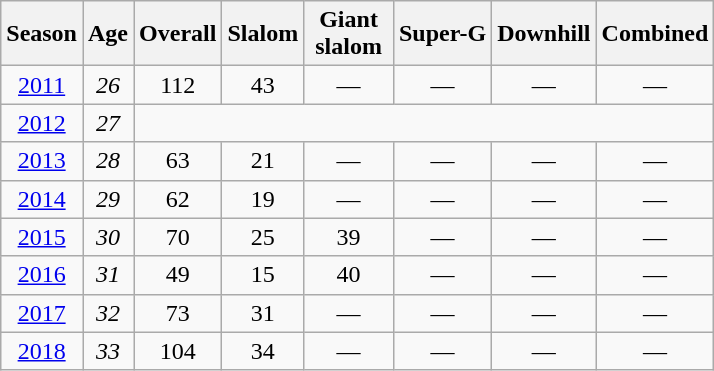<table class="wikitable" style="text-align:center; font-size:100%;">
<tr>
<th>Season</th>
<th>Age</th>
<th>Overall</th>
<th>Slalom</th>
<th>Giant<br> slalom </th>
<th>Super-G</th>
<th>Downhill</th>
<th>Combined</th>
</tr>
<tr>
<td><a href='#'>2011</a></td>
<td><em>26</em></td>
<td>112</td>
<td>43</td>
<td>—</td>
<td>—</td>
<td>—</td>
<td>—</td>
</tr>
<tr>
<td><a href='#'>2012</a></td>
<td><em>27</em></td>
<td colspan=6></td>
</tr>
<tr>
<td><a href='#'>2013</a></td>
<td><em>28</em></td>
<td>63</td>
<td>21</td>
<td>—</td>
<td>—</td>
<td>—</td>
<td>—</td>
</tr>
<tr>
<td><a href='#'>2014</a></td>
<td><em>29</em></td>
<td>62</td>
<td>19</td>
<td>—</td>
<td>—</td>
<td>—</td>
<td>—</td>
</tr>
<tr>
<td><a href='#'>2015</a></td>
<td><em>30</em></td>
<td>70</td>
<td>25</td>
<td>39</td>
<td>—</td>
<td>—</td>
<td>—</td>
</tr>
<tr>
<td><a href='#'>2016</a></td>
<td><em>31</em></td>
<td>49</td>
<td>15</td>
<td>40</td>
<td>—</td>
<td>—</td>
<td>—</td>
</tr>
<tr>
<td><a href='#'>2017</a></td>
<td><em>32</em></td>
<td>73</td>
<td>31</td>
<td>—</td>
<td>—</td>
<td>—</td>
<td>—</td>
</tr>
<tr>
<td><a href='#'>2018</a></td>
<td><em>33</em></td>
<td>104</td>
<td>34</td>
<td>—</td>
<td>—</td>
<td>—</td>
<td>—</td>
</tr>
</table>
